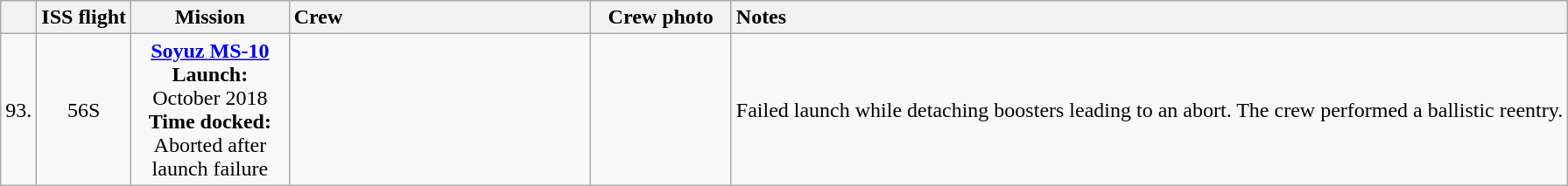<table class="wikitable">
<tr style="background:#efefef;">
<th></th>
<th>ISS flight</th>
<th style="width:113px;">Mission</th>
<th style="text-align:left; width:222px;">Crew</th>
<th style="width:100px;">Crew photo</th>
<th style="text-align:left">Notes</th>
</tr>
<tr>
<td style="text-align:center;">93.</td>
<td style="text-align:center;">56S</td>
<td style="text-align:center;"><strong><a href='#'>Soyuz MS-10</a></strong><br><strong>Launch:</strong><br>October 2018<br><strong>Time docked:</strong>
Aborted after launch failure</td>
<td></td>
<td></td>
<td>Failed launch while detaching boosters leading to an abort. The crew performed a ballistic reentry.</td>
</tr>
</table>
